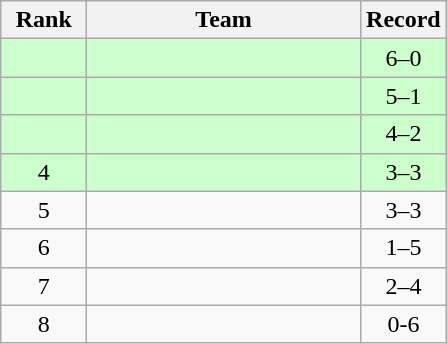<table class="wikitable" style="text-align: center">
<tr>
<th width=50>Rank</th>
<th width=175>Team</th>
<th width=50>Record</th>
</tr>
<tr bgcolor=ccffcc>
<td></td>
<td align=left></td>
<td>6–0</td>
</tr>
<tr bgcolor=ccffcc>
<td></td>
<td align=left></td>
<td>5–1</td>
</tr>
<tr bgcolor=ccffcc>
<td></td>
<td align=left></td>
<td>4–2</td>
</tr>
<tr bgcolor=ccffcc>
<td>4</td>
<td align=left></td>
<td>3–3</td>
</tr>
<tr>
<td>5</td>
<td align=left></td>
<td>3–3</td>
</tr>
<tr>
<td>6</td>
<td align=left></td>
<td>1–5</td>
</tr>
<tr>
<td>7</td>
<td align=left></td>
<td>2–4</td>
</tr>
<tr>
<td>8</td>
<td align=left></td>
<td>0-6</td>
</tr>
</table>
